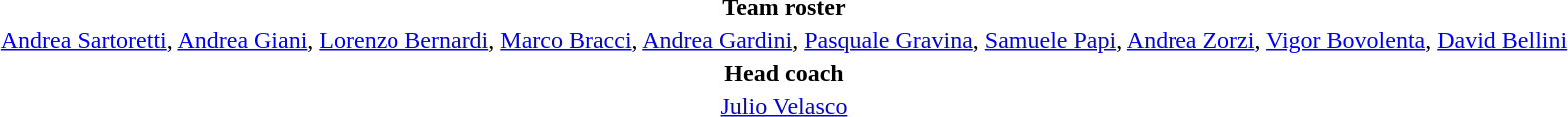<table style="text-align:center; margin-top:2em; margin-left:auto; margin-right:auto">
<tr>
<td><strong>Team roster</strong></td>
</tr>
<tr>
<td><a href='#'>Andrea Sartoretti</a>, <a href='#'>Andrea Giani</a>, <a href='#'>Lorenzo Bernardi</a>, <a href='#'>Marco Bracci</a>, <a href='#'>Andrea Gardini</a>, <a href='#'>Pasquale Gravina</a>, <a href='#'>Samuele Papi</a>, <a href='#'>Andrea Zorzi</a>, <a href='#'>Vigor Bovolenta</a>, <a href='#'>David Bellini</a></td>
</tr>
<tr>
<td><strong>Head coach</strong></td>
</tr>
<tr>
<td><a href='#'>Julio Velasco</a></td>
</tr>
<tr>
</tr>
</table>
